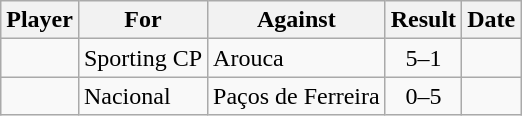<table class="wikitable sortable">
<tr>
<th>Player</th>
<th>For</th>
<th>Against</th>
<th style="text-align:center">Result</th>
<th>Date</th>
</tr>
<tr>
<td> </td>
<td>Sporting CP</td>
<td>Arouca</td>
<td style="text-align:center;">5–1</td>
<td></td>
</tr>
<tr>
<td> </td>
<td>Nacional</td>
<td>Paços de Ferreira</td>
<td style="text-align:center;">0–5</td>
<td></td>
</tr>
</table>
